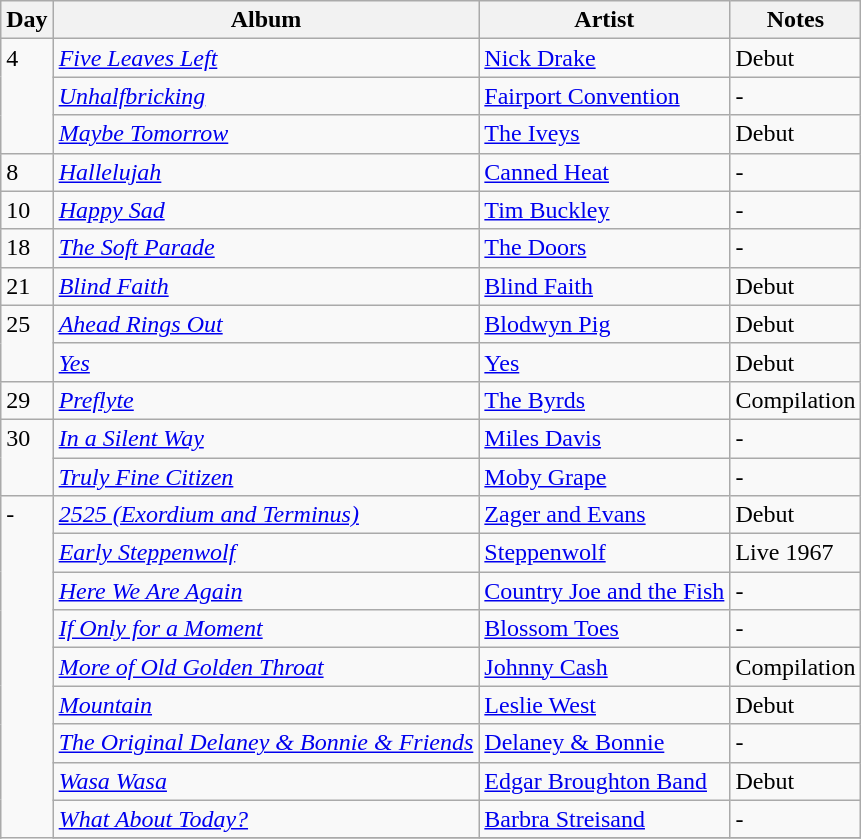<table class="wikitable">
<tr>
<th>Day</th>
<th>Album</th>
<th>Artist</th>
<th>Notes</th>
</tr>
<tr>
<td rowspan="3"style="vertical-align:top;">4</td>
<td><em><a href='#'>Five Leaves Left</a></em></td>
<td><a href='#'>Nick Drake</a></td>
<td>Debut</td>
</tr>
<tr>
<td><em><a href='#'>Unhalfbricking</a></em></td>
<td><a href='#'>Fairport Convention</a></td>
<td>-</td>
</tr>
<tr>
<td><em><a href='#'>Maybe Tomorrow</a></em></td>
<td><a href='#'>The Iveys</a></td>
<td>Debut</td>
</tr>
<tr>
<td style="vertical-align:top;">8</td>
<td><em><a href='#'>Hallelujah</a></em></td>
<td><a href='#'>Canned Heat</a></td>
<td>-</td>
</tr>
<tr>
<td style="vertical-align:top;">10</td>
<td><em><a href='#'>Happy Sad</a></em></td>
<td><a href='#'>Tim Buckley</a></td>
<td>-</td>
</tr>
<tr>
<td style="vertical-align:top;">18</td>
<td><em><a href='#'>The Soft Parade</a></em></td>
<td><a href='#'>The Doors</a></td>
<td>-</td>
</tr>
<tr>
<td style="vertical-align:top;">21</td>
<td><em><a href='#'>Blind Faith</a></em></td>
<td><a href='#'>Blind Faith</a></td>
<td>Debut</td>
</tr>
<tr>
<td rowspan="2" style="vertical-align:top;">25</td>
<td><em><a href='#'>Ahead Rings Out</a></em></td>
<td><a href='#'>Blodwyn Pig</a></td>
<td>Debut</td>
</tr>
<tr>
<td><em><a href='#'>Yes</a></em></td>
<td><a href='#'>Yes</a></td>
<td>Debut</td>
</tr>
<tr>
<td style="vertical-align:top;">29</td>
<td><em><a href='#'>Preflyte</a></em></td>
<td><a href='#'>The Byrds</a></td>
<td>Compilation</td>
</tr>
<tr>
<td rowspan="2" style="vertical-align:top;">30</td>
<td><em><a href='#'>In a Silent Way</a></em></td>
<td><a href='#'>Miles Davis</a></td>
<td>-</td>
</tr>
<tr>
<td><em><a href='#'>Truly Fine Citizen</a></em></td>
<td><a href='#'>Moby Grape</a></td>
<td>-</td>
</tr>
<tr>
<td rowspan="10" style="vertical-align:top;">-</td>
<td><em><a href='#'>2525 (Exordium and Terminus)</a></em></td>
<td><a href='#'>Zager and Evans</a></td>
<td>Debut</td>
</tr>
<tr>
<td><em><a href='#'>Early Steppenwolf</a></em></td>
<td><a href='#'>Steppenwolf</a></td>
<td>Live 1967</td>
</tr>
<tr>
<td><em><a href='#'>Here We Are Again</a></em></td>
<td><a href='#'>Country Joe and the Fish</a></td>
<td>-</td>
</tr>
<tr>
<td><em><a href='#'>If Only for a Moment</a></em></td>
<td><a href='#'>Blossom Toes</a></td>
<td>-</td>
</tr>
<tr>
<td><em><a href='#'>More of Old Golden Throat</a></em></td>
<td><a href='#'>Johnny Cash</a></td>
<td>Compilation</td>
</tr>
<tr>
<td><em><a href='#'>Mountain</a></em></td>
<td><a href='#'>Leslie West</a></td>
<td>Debut</td>
</tr>
<tr>
<td><em><a href='#'>The Original Delaney & Bonnie & Friends</a></em></td>
<td><a href='#'>Delaney & Bonnie</a></td>
<td>-</td>
</tr>
<tr>
<td><em><a href='#'>Wasa Wasa</a></em></td>
<td><a href='#'>Edgar Broughton Band</a></td>
<td>Debut</td>
</tr>
<tr>
<td><em><a href='#'>What About Today?</a></em></td>
<td><a href='#'>Barbra Streisand</a></td>
<td>-</td>
</tr>
<tr>
</tr>
</table>
